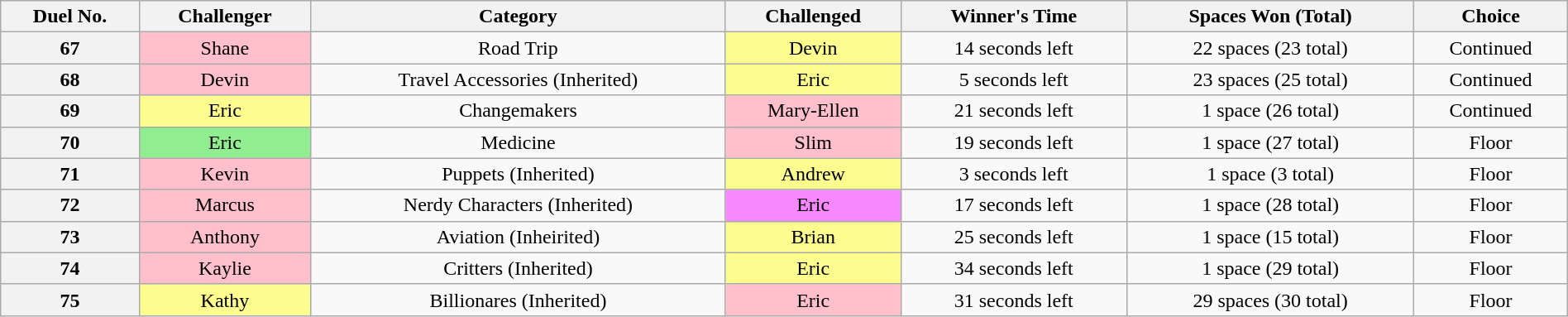<table class="wikitable sortable mw-collapsible mw-collapsed" style="text-align:center; width:100%">
<tr>
<th scope="col">Duel No.</th>
<th scope="col">Challenger</th>
<th scope="col">Category</th>
<th scope="col">Challenged</th>
<th scope="col">Winner's Time</th>
<th scope="col">Spaces Won (Total)</th>
<th scope="col">Choice</th>
</tr>
<tr>
<th>67</th>
<td style="background:pink;">Shane</td>
<td>Road Trip</td>
<td style="background:#fdfc8f;">Devin</td>
<td>14 seconds left</td>
<td>22 spaces (23 total)</td>
<td>Continued</td>
</tr>
<tr>
<th>68</th>
<td style="background:pink;">Devin</td>
<td>Travel Accessories (Inherited)</td>
<td style="background:#fdfc8f;">Eric</td>
<td>5 seconds left</td>
<td>23 spaces (25 total)</td>
<td>Continued</td>
</tr>
<tr>
<th>69</th>
<td style="background:#fdfc8f;">Eric</td>
<td>Changemakers</td>
<td style="background:pink;">Mary-Ellen</td>
<td>21 seconds left</td>
<td>1 space (26 total)</td>
<td>Continued</td>
</tr>
<tr>
<th>70</th>
<td style="background:lightgreen;">Eric</td>
<td>Medicine</td>
<td style="background:pink;">Slim</td>
<td>19 seconds left</td>
<td>1 space (27 total)</td>
<td>Floor</td>
</tr>
<tr>
<th>71</th>
<td style="background:pink;">Kevin</td>
<td>Puppets (Inherited)</td>
<td style="background:#fdfc8f;">Andrew</td>
<td>3 seconds left</td>
<td>1 space (3 total)</td>
<td>Floor</td>
</tr>
<tr>
<th>72</th>
<td style="background:pink;">Marcus</td>
<td>Nerdy Characters (Inherited)</td>
<td style="background:#F888FD;">Eric</td>
<td>17 seconds left</td>
<td>1 space (28 total)</td>
<td>Floor</td>
</tr>
<tr>
<th>73</th>
<td style="background:pink;">Anthony</td>
<td>Aviation (Inheirited)</td>
<td style="background:#fdfc8f;">Brian</td>
<td>25 seconds left</td>
<td>1 space (15 total)</td>
<td>Floor</td>
</tr>
<tr>
<th>74</th>
<td style="background:pink;">Kaylie</td>
<td>Critters (Inherited)</td>
<td style="background:#fdfc8f;">Eric</td>
<td>34 seconds left</td>
<td>1 space (29 total)</td>
<td>Floor</td>
</tr>
<tr>
<th>75</th>
<td style="background:#fdfc8f;">Kathy</td>
<td>Billionares (Inherited)</td>
<td style="background:pink;">Eric</td>
<td>31 seconds left</td>
<td>29 spaces (30 total)</td>
<td>Floor</td>
</tr>
</table>
